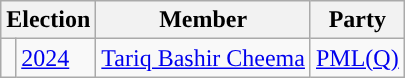<table class="wikitable">
<tr>
<th colspan="2">Election</th>
<th>Member</th>
<th>Party</th>
</tr>
<tr>
<td style="background-color: "></td>
<td><a href='#'>2024</a></td>
<td><a href='#'>Tariq Bashir Cheema</a></td>
<td><a href='#'>PML(Q)</a></td>
</tr>
</table>
